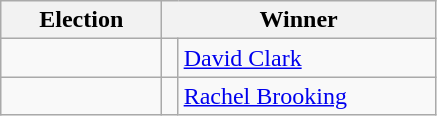<table class=wikitable>
<tr>
<th width=100>Election</th>
<th width=175 colspan=2>Winner</th>
</tr>
<tr>
<td></td>
<td></td>
<td><a href='#'>David Clark</a></td>
</tr>
<tr>
<td></td>
<td></td>
<td><a href='#'>Rachel Brooking</a></td>
</tr>
</table>
